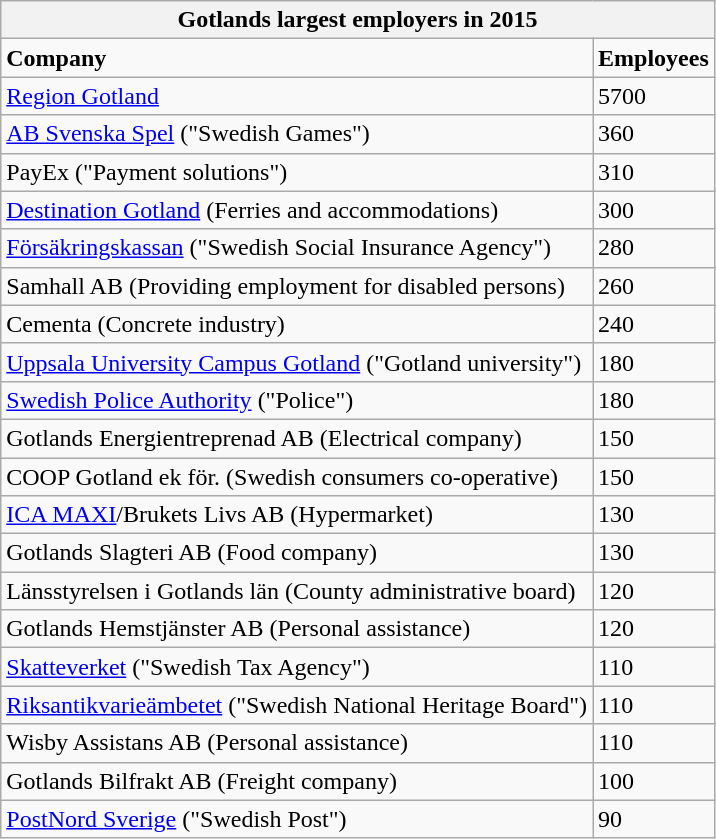<table class="wikitable collapsible collapsed">
<tr>
<th colspan=2>Gotlands largest employers in 2015</th>
</tr>
<tr>
<td><strong>Company</strong></td>
<td><strong>Employees</strong></td>
</tr>
<tr>
<td><a href='#'>Region Gotland</a></td>
<td>5700</td>
</tr>
<tr>
<td><a href='#'>AB Svenska Spel</a> ("Swedish Games")</td>
<td>360</td>
</tr>
<tr>
<td>PayEx ("Payment solutions")</td>
<td>310</td>
</tr>
<tr>
<td><a href='#'>Destination Gotland</a> (Ferries and accommodations)</td>
<td>300</td>
</tr>
<tr>
<td><a href='#'>Försäkringskassan</a> ("Swedish Social Insurance Agency")</td>
<td>280</td>
</tr>
<tr>
<td>Samhall AB (Providing employment for disabled persons)</td>
<td>260</td>
</tr>
<tr>
<td>Cementa (Concrete industry)</td>
<td>240</td>
</tr>
<tr>
<td><a href='#'>Uppsala University Campus Gotland</a> ("Gotland university")</td>
<td>180</td>
</tr>
<tr>
<td><a href='#'>Swedish Police Authority</a> ("Police")</td>
<td>180</td>
</tr>
<tr>
<td>Gotlands Energientreprenad AB (Electrical company)</td>
<td>150</td>
</tr>
<tr>
<td>COOP Gotland ek för. (Swedish consumers co-operative)</td>
<td>150</td>
</tr>
<tr>
<td><a href='#'>ICA MAXI</a>/Brukets Livs AB (Hypermarket)</td>
<td>130</td>
</tr>
<tr>
<td>Gotlands Slagteri AB (Food company)</td>
<td>130</td>
</tr>
<tr>
<td>Länsstyrelsen i Gotlands län (County administrative board)</td>
<td>120</td>
</tr>
<tr>
<td>Gotlands Hemstjänster AB (Personal assistance)</td>
<td>120</td>
</tr>
<tr>
<td><a href='#'>Skatteverket</a> ("Swedish Tax Agency")</td>
<td>110</td>
</tr>
<tr>
<td><a href='#'>Riksantikvarieämbetet</a> ("Swedish National Heritage Board")</td>
<td>110</td>
</tr>
<tr>
<td>Wisby Assistans AB (Personal assistance)</td>
<td>110</td>
</tr>
<tr>
<td>Gotlands Bilfrakt AB (Freight company)</td>
<td>100</td>
</tr>
<tr>
<td><a href='#'>PostNord Sverige</a> ("Swedish Post")</td>
<td>90</td>
</tr>
</table>
